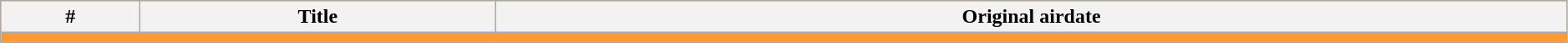<table class="wikitable plainrowheaders" width="99%">
<tr bgcolor="FF9933">
<th>#</th>
<th>Title</th>
<th>Original airdate</th>
</tr>
<tr>
<td colspan="7" bgcolor="#FF9933"></td>
</tr>
<tr>
</tr>
</table>
